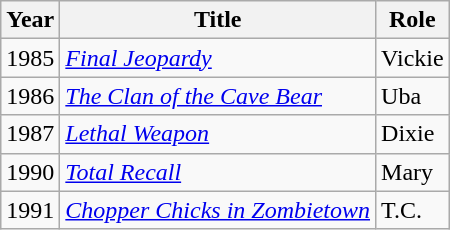<table class="wikitable">
<tr>
<th>Year</th>
<th>Title</th>
<th>Role</th>
</tr>
<tr>
<td>1985</td>
<td><em><a href='#'>Final Jeopardy</a></em></td>
<td>Vickie</td>
</tr>
<tr>
<td>1986</td>
<td><em><a href='#'>The Clan of the Cave Bear</a></em></td>
<td>Uba</td>
</tr>
<tr>
<td>1987</td>
<td><em><a href='#'>Lethal Weapon</a></em></td>
<td>Dixie</td>
</tr>
<tr>
<td>1990</td>
<td><em><a href='#'>Total Recall</a></em></td>
<td>Mary</td>
</tr>
<tr>
<td>1991</td>
<td><em><a href='#'>Chopper Chicks in Zombietown</a></em></td>
<td>T.C.</td>
</tr>
</table>
